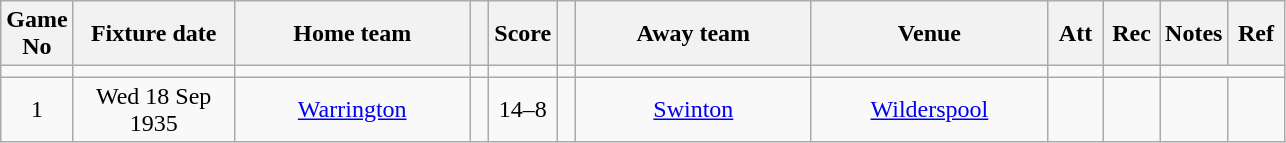<table class="wikitable" style="text-align:center;">
<tr>
<th width=20 abbr="No">Game No</th>
<th width=100 abbr="Date">Fixture date</th>
<th width=150 abbr="Home team">Home team</th>
<th width=5 abbr="space"></th>
<th width=20 abbr="Score">Score</th>
<th width=5 abbr="space"></th>
<th width=150 abbr="Away team">Away team</th>
<th width=150 abbr="Venue">Venue</th>
<th width=30 abbr="Att">Att</th>
<th width=30 abbr="Rec">Rec</th>
<th width=20 abbr="Notes">Notes</th>
<th width=30 abbr="Ref">Ref</th>
</tr>
<tr>
<td></td>
<td></td>
<td></td>
<td></td>
<td></td>
<td></td>
<td></td>
<td></td>
<td></td>
<td></td>
</tr>
<tr>
<td>1</td>
<td>Wed 18 Sep 1935</td>
<td><a href='#'>Warrington</a></td>
<td></td>
<td>14–8</td>
<td></td>
<td><a href='#'>Swinton</a></td>
<td><a href='#'>Wilderspool</a></td>
<td></td>
<td></td>
<td></td>
<td></td>
</tr>
</table>
